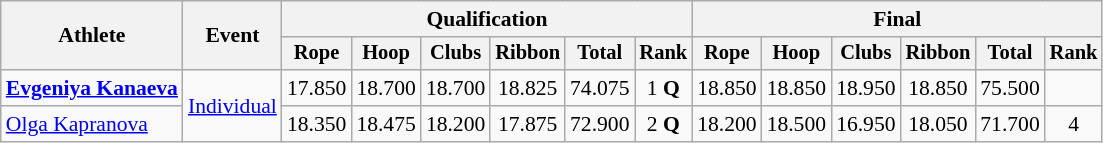<table class="wikitable" style="font-size:90%">
<tr>
<th rowspan="2">Athlete</th>
<th rowspan="2">Event</th>
<th colspan="6">Qualification</th>
<th colspan="6">Final</th>
</tr>
<tr style="font-size:95%">
<th>Rope</th>
<th>Hoop</th>
<th>Clubs</th>
<th>Ribbon</th>
<th>Total</th>
<th>Rank</th>
<th>Rope</th>
<th>Hoop</th>
<th>Clubs</th>
<th>Ribbon</th>
<th>Total</th>
<th>Rank</th>
</tr>
<tr align=center>
<td align=left><strong><a href='#'>Evgeniya Kanaeva</a></strong></td>
<td align=left rowspan=2><a href='#'>Individual</a></td>
<td>17.850</td>
<td>18.700</td>
<td>18.700</td>
<td>18.825</td>
<td>74.075</td>
<td>1 <strong>Q</strong></td>
<td>18.850</td>
<td>18.850</td>
<td>18.950</td>
<td>18.850</td>
<td>75.500</td>
<td></td>
</tr>
<tr align=center>
<td align=left><a href='#'>Olga Kapranova</a></td>
<td>18.350</td>
<td>18.475</td>
<td>18.200</td>
<td>17.875</td>
<td>72.900</td>
<td>2 <strong>Q</strong></td>
<td>18.200</td>
<td>18.500</td>
<td>16.950</td>
<td>18.050</td>
<td>71.700</td>
<td>4</td>
</tr>
</table>
